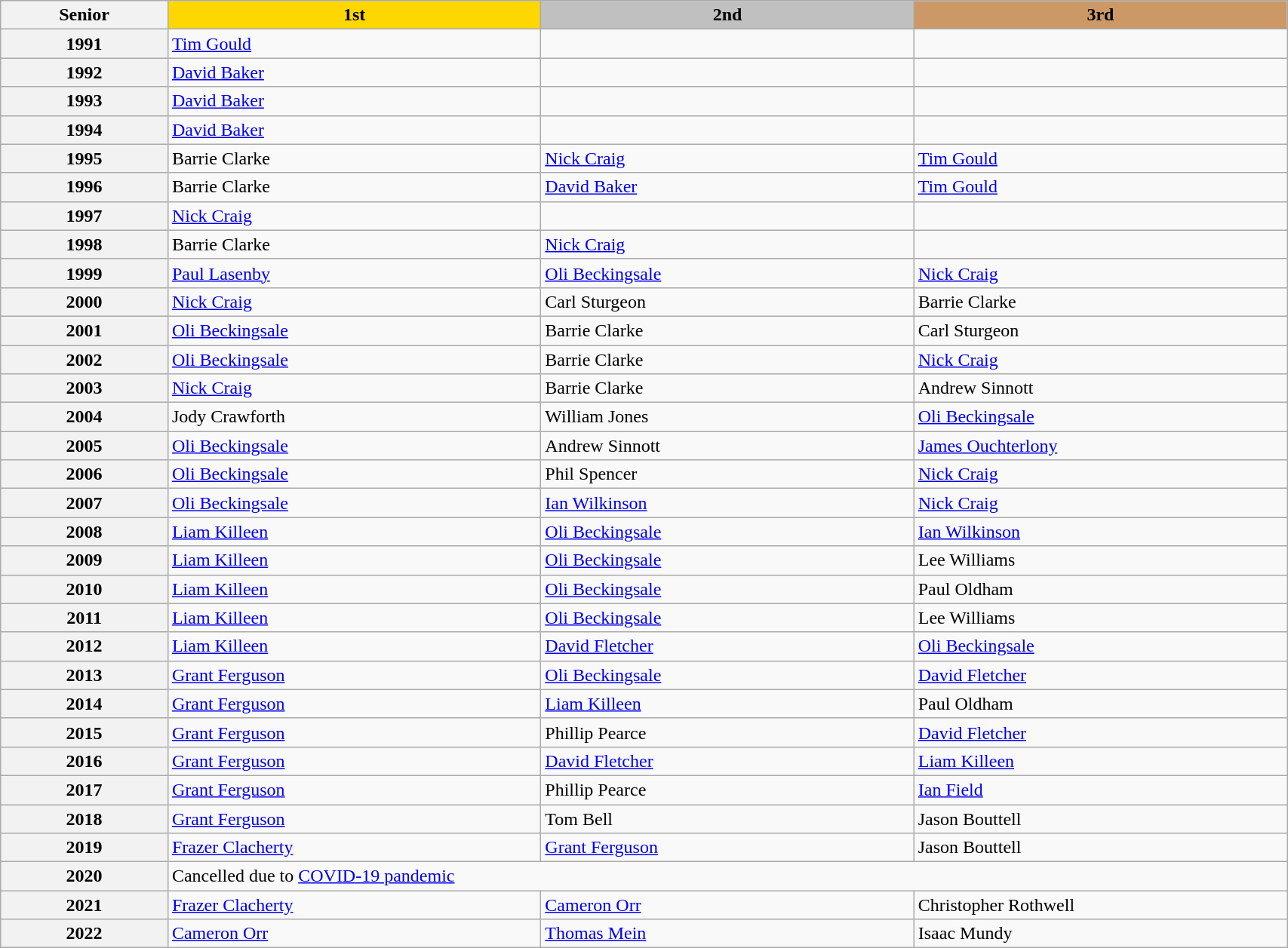<table class="wikitable" style="width:90%;">
<tr>
<th>Senior</th>
<th style="width:29%; background:gold;">1st</th>
<th style="width:29%; background:silver;">2nd</th>
<th style="width:29%; background:#c96;">3rd</th>
</tr>
<tr>
<th>1991</th>
<td><a href='#'>Tim Gould</a></td>
<td></td>
<td></td>
</tr>
<tr>
<th>1992</th>
<td><a href='#'>David Baker</a></td>
<td></td>
<td></td>
</tr>
<tr>
<th>1993</th>
<td><a href='#'>David Baker</a></td>
<td></td>
<td></td>
</tr>
<tr>
<th>1994</th>
<td><a href='#'>David Baker</a></td>
<td></td>
<td></td>
</tr>
<tr>
<th>1995</th>
<td>Barrie Clarke</td>
<td><a href='#'>Nick Craig</a></td>
<td><a href='#'>Tim Gould</a></td>
</tr>
<tr>
<th>1996</th>
<td>Barrie Clarke</td>
<td><a href='#'>David Baker</a></td>
<td><a href='#'>Tim Gould</a></td>
</tr>
<tr>
<th>1997</th>
<td><a href='#'>Nick Craig</a></td>
<td></td>
<td></td>
</tr>
<tr>
<th>1998</th>
<td>Barrie Clarke</td>
<td><a href='#'>Nick Craig</a></td>
<td></td>
</tr>
<tr>
<th>1999</th>
<td><a href='#'>Paul Lasenby</a></td>
<td><a href='#'>Oli Beckingsale</a></td>
<td><a href='#'>Nick Craig</a></td>
</tr>
<tr>
<th>2000</th>
<td><a href='#'>Nick Craig</a></td>
<td>Carl Sturgeon</td>
<td>Barrie Clarke</td>
</tr>
<tr>
<th>2001</th>
<td><a href='#'>Oli Beckingsale</a></td>
<td>Barrie Clarke</td>
<td>Carl Sturgeon</td>
</tr>
<tr>
<th>2002</th>
<td><a href='#'>Oli Beckingsale</a></td>
<td>Barrie Clarke</td>
<td><a href='#'>Nick Craig</a></td>
</tr>
<tr>
<th>2003</th>
<td><a href='#'>Nick Craig</a></td>
<td>Barrie Clarke</td>
<td>Andrew Sinnott</td>
</tr>
<tr>
<th>2004</th>
<td>Jody Crawforth</td>
<td>William Jones</td>
<td><a href='#'>Oli Beckingsale</a></td>
</tr>
<tr>
<th>2005</th>
<td><a href='#'>Oli Beckingsale</a></td>
<td>Andrew Sinnott</td>
<td><a href='#'>James Ouchterlony</a></td>
</tr>
<tr>
<th>2006</th>
<td><a href='#'>Oli Beckingsale</a></td>
<td>Phil Spencer</td>
<td><a href='#'>Nick Craig</a></td>
</tr>
<tr>
<th>2007</th>
<td><a href='#'>Oli Beckingsale</a></td>
<td><a href='#'>Ian Wilkinson</a></td>
<td><a href='#'>Nick Craig</a></td>
</tr>
<tr>
<th>2008</th>
<td><a href='#'>Liam Killeen</a></td>
<td><a href='#'>Oli Beckingsale</a></td>
<td><a href='#'>Ian Wilkinson</a></td>
</tr>
<tr>
<th>2009</th>
<td><a href='#'>Liam Killeen</a></td>
<td><a href='#'>Oli Beckingsale</a></td>
<td>Lee Williams</td>
</tr>
<tr>
<th>2010</th>
<td><a href='#'>Liam Killeen</a></td>
<td><a href='#'>Oli Beckingsale</a></td>
<td>Paul Oldham</td>
</tr>
<tr>
<th>2011</th>
<td><a href='#'>Liam Killeen</a></td>
<td><a href='#'>Oli Beckingsale</a></td>
<td>Lee Williams</td>
</tr>
<tr>
<th>2012</th>
<td><a href='#'>Liam Killeen</a></td>
<td><a href='#'>David Fletcher</a></td>
<td><a href='#'>Oli Beckingsale</a></td>
</tr>
<tr>
<th>2013</th>
<td><a href='#'>Grant Ferguson</a></td>
<td><a href='#'>Oli Beckingsale</a></td>
<td><a href='#'>David Fletcher</a></td>
</tr>
<tr>
<th>2014</th>
<td><a href='#'>Grant Ferguson</a></td>
<td><a href='#'>Liam Killeen</a></td>
<td>Paul Oldham</td>
</tr>
<tr>
<th>2015 </th>
<td><a href='#'>Grant Ferguson</a></td>
<td>Phillip Pearce</td>
<td><a href='#'>David Fletcher</a></td>
</tr>
<tr>
<th>2016</th>
<td><a href='#'>Grant Ferguson</a></td>
<td><a href='#'>David Fletcher</a></td>
<td><a href='#'>Liam Killeen</a></td>
</tr>
<tr>
<th>2017</th>
<td><a href='#'>Grant Ferguson</a></td>
<td>Phillip Pearce</td>
<td><a href='#'>Ian Field</a></td>
</tr>
<tr>
<th>2018</th>
<td><a href='#'>Grant Ferguson</a></td>
<td>Tom Bell</td>
<td>Jason Bouttell</td>
</tr>
<tr>
<th>2019</th>
<td><a href='#'>Frazer Clacherty</a></td>
<td><a href='#'>Grant Ferguson</a></td>
<td>Jason Bouttell</td>
</tr>
<tr>
<th>2020</th>
<td colspan=3>Cancelled due to <a href='#'>COVID-19 pandemic</a></td>
</tr>
<tr>
<th>2021</th>
<td><a href='#'>Frazer Clacherty</a></td>
<td><a href='#'>Cameron Orr</a></td>
<td>Christopher Rothwell</td>
</tr>
<tr>
<th>2022</th>
<td><a href='#'>Cameron Orr</a></td>
<td><a href='#'>Thomas Mein</a></td>
<td>Isaac Mundy</td>
</tr>
</table>
